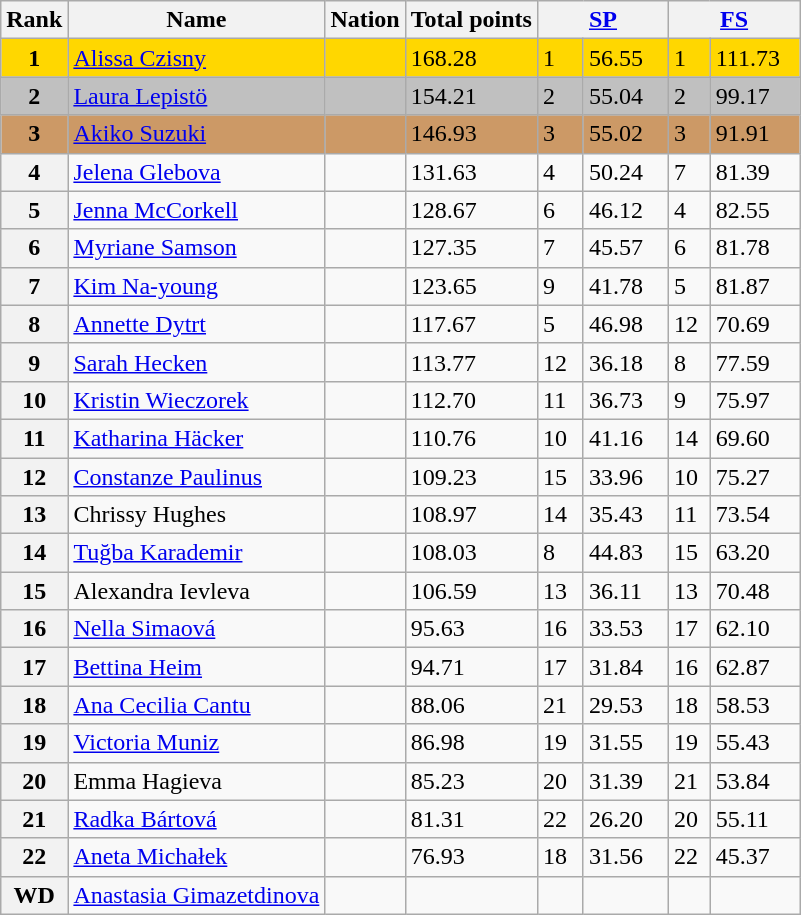<table class="wikitable">
<tr>
<th>Rank</th>
<th>Name</th>
<th>Nation</th>
<th>Total points</th>
<th colspan="2" width="80px"><a href='#'>SP</a></th>
<th colspan="2" width="80px"><a href='#'>FS</a></th>
</tr>
<tr bgcolor="gold">
<td align="center"><strong>1</strong></td>
<td><a href='#'>Alissa Czisny</a></td>
<td></td>
<td>168.28</td>
<td>1</td>
<td>56.55</td>
<td>1</td>
<td>111.73</td>
</tr>
<tr bgcolor="silver">
<td align="center"><strong>2</strong></td>
<td><a href='#'>Laura Lepistö</a></td>
<td></td>
<td>154.21</td>
<td>2</td>
<td>55.04</td>
<td>2</td>
<td>99.17</td>
</tr>
<tr bgcolor="cc9966">
<td align="center"><strong>3</strong></td>
<td><a href='#'>Akiko Suzuki</a></td>
<td></td>
<td>146.93</td>
<td>3</td>
<td>55.02</td>
<td>3</td>
<td>91.91</td>
</tr>
<tr>
<th>4</th>
<td><a href='#'>Jelena Glebova</a></td>
<td></td>
<td>131.63</td>
<td>4</td>
<td>50.24</td>
<td>7</td>
<td>81.39</td>
</tr>
<tr>
<th>5</th>
<td><a href='#'>Jenna McCorkell</a></td>
<td></td>
<td>128.67</td>
<td>6</td>
<td>46.12</td>
<td>4</td>
<td>82.55</td>
</tr>
<tr>
<th>6</th>
<td><a href='#'>Myriane Samson</a></td>
<td></td>
<td>127.35</td>
<td>7</td>
<td>45.57</td>
<td>6</td>
<td>81.78</td>
</tr>
<tr>
<th>7</th>
<td><a href='#'>Kim Na-young</a></td>
<td></td>
<td>123.65</td>
<td>9</td>
<td>41.78</td>
<td>5</td>
<td>81.87</td>
</tr>
<tr>
<th>8</th>
<td><a href='#'>Annette Dytrt</a></td>
<td></td>
<td>117.67</td>
<td>5</td>
<td>46.98</td>
<td>12</td>
<td>70.69</td>
</tr>
<tr>
<th>9</th>
<td><a href='#'>Sarah Hecken</a></td>
<td></td>
<td>113.77</td>
<td>12</td>
<td>36.18</td>
<td>8</td>
<td>77.59</td>
</tr>
<tr>
<th>10</th>
<td><a href='#'>Kristin Wieczorek</a></td>
<td></td>
<td>112.70</td>
<td>11</td>
<td>36.73</td>
<td>9</td>
<td>75.97</td>
</tr>
<tr>
<th>11</th>
<td><a href='#'>Katharina Häcker</a></td>
<td></td>
<td>110.76</td>
<td>10</td>
<td>41.16</td>
<td>14</td>
<td>69.60</td>
</tr>
<tr>
<th>12</th>
<td><a href='#'>Constanze Paulinus</a></td>
<td></td>
<td>109.23</td>
<td>15</td>
<td>33.96</td>
<td>10</td>
<td>75.27</td>
</tr>
<tr>
<th>13</th>
<td>Chrissy Hughes</td>
<td></td>
<td>108.97</td>
<td>14</td>
<td>35.43</td>
<td>11</td>
<td>73.54</td>
</tr>
<tr>
<th>14</th>
<td><a href='#'>Tuğba Karademir</a></td>
<td></td>
<td>108.03</td>
<td>8</td>
<td>44.83</td>
<td>15</td>
<td>63.20</td>
</tr>
<tr>
<th>15</th>
<td>Alexandra Ievleva</td>
<td></td>
<td>106.59</td>
<td>13</td>
<td>36.11</td>
<td>13</td>
<td>70.48</td>
</tr>
<tr>
<th>16</th>
<td><a href='#'>Nella Simaová</a></td>
<td></td>
<td>95.63</td>
<td>16</td>
<td>33.53</td>
<td>17</td>
<td>62.10</td>
</tr>
<tr>
<th>17</th>
<td><a href='#'>Bettina Heim</a></td>
<td></td>
<td>94.71</td>
<td>17</td>
<td>31.84</td>
<td>16</td>
<td>62.87</td>
</tr>
<tr>
<th>18</th>
<td><a href='#'>Ana Cecilia Cantu</a></td>
<td></td>
<td>88.06</td>
<td>21</td>
<td>29.53</td>
<td>18</td>
<td>58.53</td>
</tr>
<tr>
<th>19</th>
<td><a href='#'>Victoria Muniz</a></td>
<td></td>
<td>86.98</td>
<td>19</td>
<td>31.55</td>
<td>19</td>
<td>55.43</td>
</tr>
<tr>
<th>20</th>
<td>Emma Hagieva</td>
<td></td>
<td>85.23</td>
<td>20</td>
<td>31.39</td>
<td>21</td>
<td>53.84</td>
</tr>
<tr>
<th>21</th>
<td><a href='#'>Radka Bártová</a></td>
<td></td>
<td>81.31</td>
<td>22</td>
<td>26.20</td>
<td>20</td>
<td>55.11</td>
</tr>
<tr>
<th>22</th>
<td><a href='#'>Aneta Michałek</a></td>
<td></td>
<td>76.93</td>
<td>18</td>
<td>31.56</td>
<td>22</td>
<td>45.37</td>
</tr>
<tr>
<th>WD</th>
<td><a href='#'>Anastasia Gimazetdinova</a></td>
<td></td>
<td></td>
<td></td>
<td></td>
<td></td>
<td></td>
</tr>
</table>
